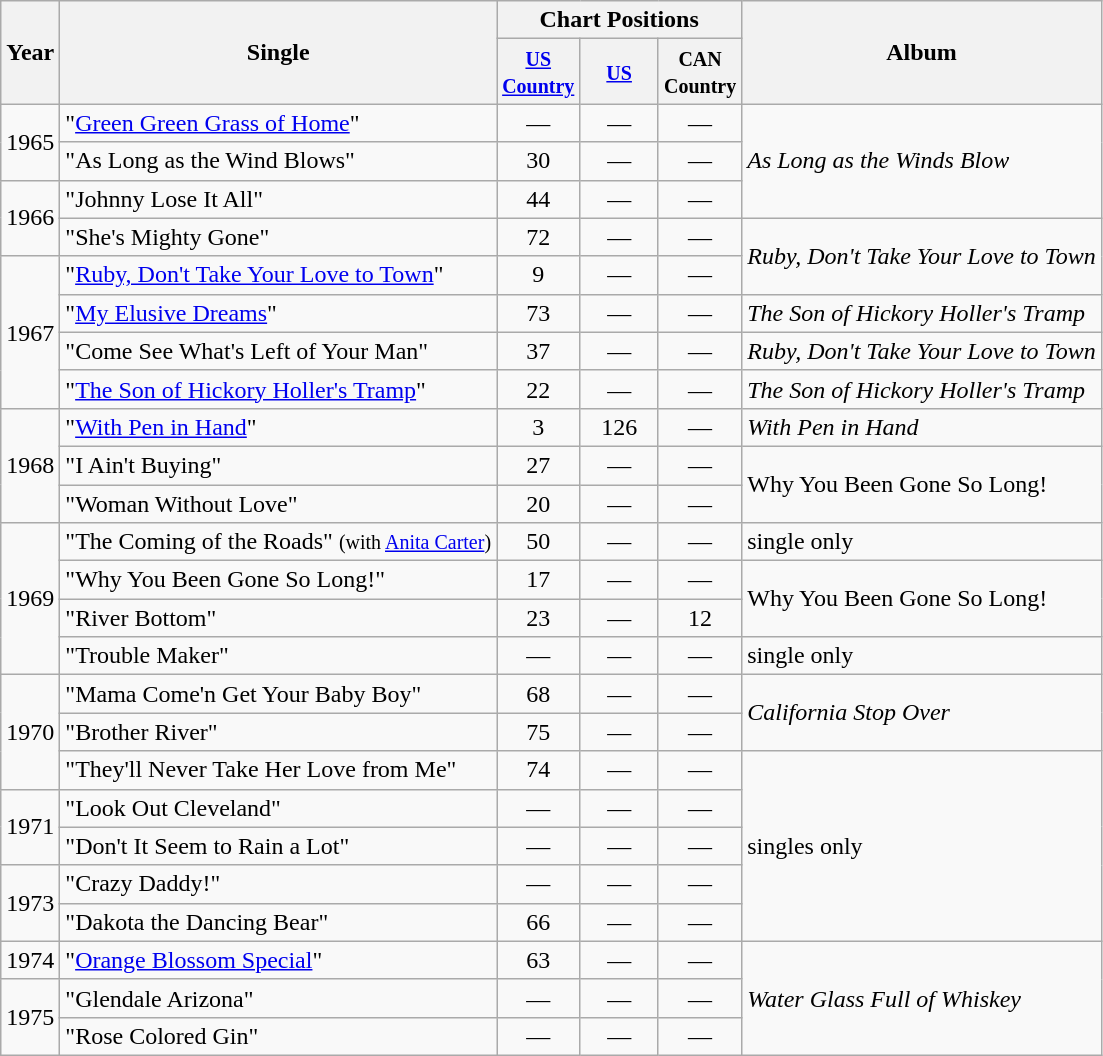<table class="wikitable">
<tr>
<th rowspan="2">Year</th>
<th rowspan="2">Single</th>
<th colspan="3">Chart Positions</th>
<th rowspan="2">Album</th>
</tr>
<tr>
<th width="45"><small><a href='#'>US Country</a></small></th>
<th width="45"><small><a href='#'>US</a></small></th>
<th width="45"><small>CAN Country</small></th>
</tr>
<tr>
<td rowspan="2">1965</td>
<td>"<a href='#'>Green Green Grass of Home</a>"</td>
<td align="center">—</td>
<td align="center">—</td>
<td align="center">—</td>
<td rowspan="3"><em>As Long as the Winds Blow</em></td>
</tr>
<tr>
<td>"As Long as the Wind Blows"</td>
<td align="center">30</td>
<td align="center">—</td>
<td align="center">—</td>
</tr>
<tr>
<td rowspan="2">1966</td>
<td>"Johnny Lose It All"</td>
<td align="center">44</td>
<td align="center">—</td>
<td align="center">—</td>
</tr>
<tr>
<td>"She's Mighty Gone"</td>
<td align="center">72</td>
<td align="center">—</td>
<td align="center">—</td>
<td rowspan="2"><em>Ruby, Don't Take Your Love to Town</em></td>
</tr>
<tr>
<td rowspan="4">1967</td>
<td>"<a href='#'>Ruby, Don't Take Your Love to Town</a>"</td>
<td align="center">9</td>
<td align="center">—</td>
<td align="center">—</td>
</tr>
<tr>
<td>"<a href='#'>My Elusive Dreams</a>"</td>
<td align="center">73</td>
<td align="center">—</td>
<td align="center">—</td>
<td><em>The Son of Hickory Holler's Tramp</em></td>
</tr>
<tr>
<td>"Come See What's Left of Your Man"</td>
<td align="center">37</td>
<td align="center">—</td>
<td align="center">—</td>
<td><em>Ruby, Don't Take Your Love to Town</em></td>
</tr>
<tr>
<td>"<a href='#'>The Son of Hickory Holler's Tramp</a>"</td>
<td align="center">22</td>
<td align="center">—</td>
<td align="center">—</td>
<td><em>The Son of Hickory Holler's Tramp</em></td>
</tr>
<tr>
<td rowspan="3">1968</td>
<td>"<a href='#'>With Pen in Hand</a>"</td>
<td align="center">3</td>
<td align="center">126</td>
<td align="center">—</td>
<td><em>With Pen in Hand</em></td>
</tr>
<tr>
<td>"I Ain't Buying"</td>
<td align="center">27</td>
<td align="center">—</td>
<td align="center">—</td>
<td rowspan="2">Why You Been Gone So Long!</td>
</tr>
<tr>
<td>"Woman Without Love"</td>
<td align="center">20</td>
<td align="center">—</td>
<td align="center">—</td>
</tr>
<tr>
<td rowspan="4">1969</td>
<td>"The Coming of the Roads" <small>(with <a href='#'>Anita Carter</a>)</small></td>
<td align="center">50</td>
<td align="center">—</td>
<td align="center">—</td>
<td>single only</td>
</tr>
<tr>
<td>"Why You Been Gone So Long!"</td>
<td align="center">17</td>
<td align="center">—</td>
<td align="center">—</td>
<td rowspan="2">Why You Been Gone So Long!</td>
</tr>
<tr>
<td>"River Bottom"</td>
<td align="center">23</td>
<td align="center">—</td>
<td align="center">12</td>
</tr>
<tr>
<td>"Trouble Maker"</td>
<td align="center">—</td>
<td align="center">—</td>
<td align="center">—</td>
<td>single only</td>
</tr>
<tr>
<td rowspan="3">1970</td>
<td>"Mama Come'n Get Your Baby Boy"</td>
<td align="center">68</td>
<td align="center">—</td>
<td align="center">—</td>
<td rowspan="2"><em>California Stop Over</em></td>
</tr>
<tr>
<td>"Brother River"</td>
<td align="center">75</td>
<td align="center">—</td>
<td align="center">—</td>
</tr>
<tr>
<td>"They'll Never Take Her Love from Me"</td>
<td align="center">74</td>
<td align="center">—</td>
<td align="center">—</td>
<td rowspan="5">singles only</td>
</tr>
<tr>
<td rowspan="2">1971</td>
<td>"Look Out Cleveland"</td>
<td align="center">—</td>
<td align="center">—</td>
<td align="center">—</td>
</tr>
<tr>
<td>"Don't It Seem to Rain a Lot"</td>
<td align="center">—</td>
<td align="center">—</td>
<td align="center">—</td>
</tr>
<tr>
<td rowspan="2">1973</td>
<td>"Crazy Daddy!"</td>
<td align="center">—</td>
<td align="center">—</td>
<td align="center">—</td>
</tr>
<tr>
<td>"Dakota the Dancing Bear"</td>
<td align="center">66</td>
<td align="center">—</td>
<td align="center">—</td>
</tr>
<tr>
<td>1974</td>
<td>"<a href='#'>Orange Blossom Special</a>"</td>
<td align="center">63</td>
<td align="center">—</td>
<td align="center">—</td>
<td rowspan="3"><em>Water Glass Full of Whiskey</em></td>
</tr>
<tr>
<td rowspan="2">1975</td>
<td>"Glendale Arizona"</td>
<td align="center">—</td>
<td align="center">—</td>
<td align="center">—</td>
</tr>
<tr>
<td>"Rose Colored Gin"</td>
<td align="center">—</td>
<td align="center">—</td>
<td align="center">—</td>
</tr>
</table>
